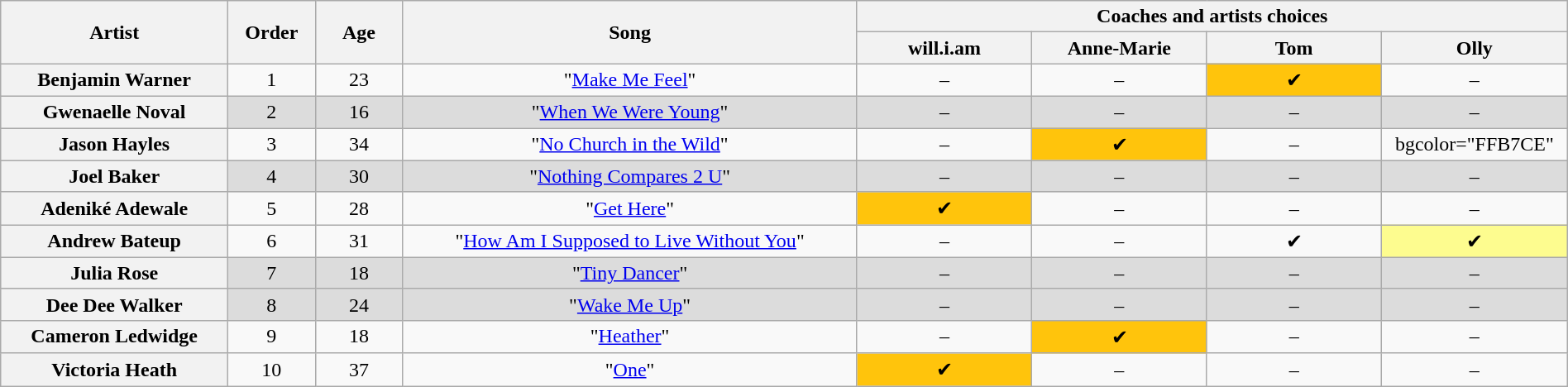<table class="wikitable" style="text-align:center; width:100%">
<tr>
<th scope="col" rowspan="2" style="width:13%">Artist</th>
<th scope="col" rowspan="2" style="width:05%">Order</th>
<th scope="col" rowspan="2" style="width:05%">Age</th>
<th scope="col" rowspan="2" style="width:26%">Song</th>
<th scope="row" colspan="4" style="width:40%">Coaches and artists choices</th>
</tr>
<tr>
<th style="width:10%">will.i.am</th>
<th style="width:10%">Anne-Marie</th>
<th style="width:10%">Tom</th>
<th style="width:10%">Olly</th>
</tr>
<tr>
<th scope="row">Benjamin Warner</th>
<td>1</td>
<td>23</td>
<td>"<a href='#'>Make Me Feel</a>"</td>
<td>–</td>
<td>–</td>
<td style="background:#ffc40c">✔</td>
<td>–</td>
</tr>
<tr style="background:#DCDCDC">
<th scope="row">Gwenaelle Noval</th>
<td>2</td>
<td>16</td>
<td>"<a href='#'>When We Were Young</a>"</td>
<td>–</td>
<td>–</td>
<td>–</td>
<td>–</td>
</tr>
<tr>
<th scope="row">Jason Hayles</th>
<td>3</td>
<td>34</td>
<td>"<a href='#'>No Church in the Wild</a>"</td>
<td>–</td>
<td style="background:#ffc40c">✔</td>
<td>–</td>
<td>bgcolor="FFB7CE"</td>
</tr>
<tr style="background:#DCDCDC">
<th scope="row">Joel Baker</th>
<td>4</td>
<td>30</td>
<td>"<a href='#'>Nothing Compares 2 U</a>"</td>
<td>–</td>
<td>–</td>
<td>–</td>
<td>–</td>
</tr>
<tr>
<th scope="row">Adeniké Adewale</th>
<td>5</td>
<td>28</td>
<td>"<a href='#'>Get Here</a>"</td>
<td style="background:#ffc40c">✔</td>
<td>–</td>
<td>–</td>
<td>–</td>
</tr>
<tr>
<th scope="row">Andrew Bateup</th>
<td>6</td>
<td>31</td>
<td>"<a href='#'>How Am I Supposed to Live Without You</a>"</td>
<td>–</td>
<td>–</td>
<td>✔</td>
<td style="background:#fdfc8f">✔</td>
</tr>
<tr style="background:#DCDCDC">
<th scope="row">Julia Rose</th>
<td>7</td>
<td>18</td>
<td>"<a href='#'>Tiny Dancer</a>"</td>
<td>–</td>
<td>–</td>
<td>–</td>
<td>–</td>
</tr>
<tr style="background:#DCDCDC">
<th scope="row">Dee Dee Walker</th>
<td>8</td>
<td>24</td>
<td>"<a href='#'>Wake Me Up</a>"</td>
<td>–</td>
<td>–</td>
<td>–</td>
<td>–</td>
</tr>
<tr>
<th scope="row">Cameron Ledwidge</th>
<td>9</td>
<td>18</td>
<td>"<a href='#'>Heather</a>"</td>
<td>–</td>
<td style="background:#ffc40c">✔</td>
<td>–</td>
<td>–</td>
</tr>
<tr>
<th scope="row">Victoria Heath</th>
<td>10</td>
<td>37</td>
<td>"<a href='#'>One</a>"</td>
<td style="background:#ffc40c">✔</td>
<td>–</td>
<td>–</td>
<td>–</td>
</tr>
</table>
